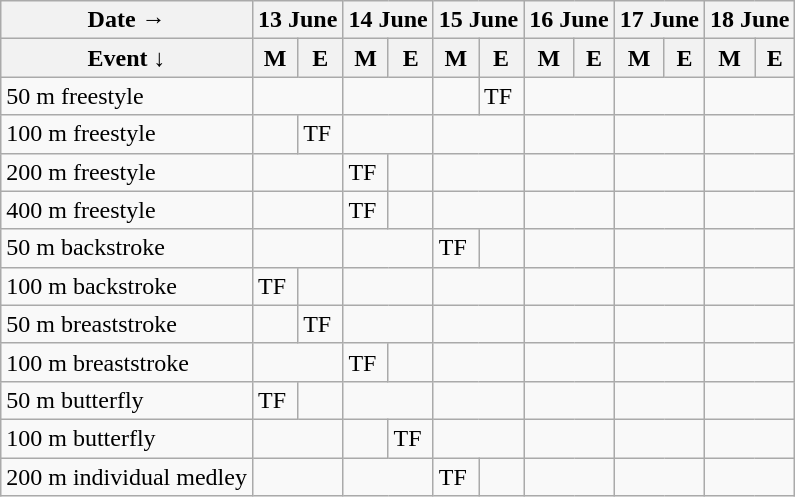<table class="wikitable swimming-schedule floatleft">
<tr>
<th>Date →</th>
<th colspan=2>13 June</th>
<th colspan=2>14 June</th>
<th colspan=2>15 June</th>
<th colspan=2>16 June</th>
<th colspan=2>17 June</th>
<th colspan=2>18 June</th>
</tr>
<tr>
<th>Event ↓</th>
<th>M</th>
<th>E</th>
<th>M</th>
<th>E</th>
<th>M</th>
<th>E</th>
<th>M</th>
<th>E</th>
<th>M</th>
<th>E</th>
<th>M</th>
<th>E</th>
</tr>
<tr>
<td class=event>50 m freestyle</td>
<td colspan=2></td>
<td colspan=2></td>
<td></td>
<td class=timed-final>TF</td>
<td colspan=2></td>
<td colspan=2></td>
<td colspan=2></td>
</tr>
<tr>
<td class=event>100 m freestyle</td>
<td></td>
<td class=timed-final>TF</td>
<td colspan=2></td>
<td colspan=2></td>
<td colspan=2></td>
<td colspan=2></td>
<td colspan=2></td>
</tr>
<tr>
<td class=event>200 m freestyle</td>
<td colspan=2></td>
<td class=timed-final>TF</td>
<td></td>
<td colspan=2></td>
<td colspan=2></td>
<td colspan=2></td>
<td colspan=2></td>
</tr>
<tr>
<td class=event>400 m freestyle</td>
<td colspan=2></td>
<td class=timed-final>TF</td>
<td></td>
<td colspan=2></td>
<td colspan=2></td>
<td colspan=2></td>
<td colspan=2></td>
</tr>
<tr>
<td class=event>50 m backstroke</td>
<td colspan=2></td>
<td colspan=2></td>
<td class=timed-final>TF</td>
<td></td>
<td colspan=2></td>
<td colspan=2></td>
<td colspan=2></td>
</tr>
<tr>
<td class=event>100 m backstroke</td>
<td class=timed-final>TF</td>
<td></td>
<td colspan=2></td>
<td colspan=2></td>
<td colspan=2></td>
<td colspan=2></td>
<td colspan=2></td>
</tr>
<tr>
<td class=event>50 m breaststroke</td>
<td></td>
<td class=timed-final>TF</td>
<td colspan=2></td>
<td colspan=2></td>
<td colspan=2></td>
<td colspan=2></td>
<td colspan=2></td>
</tr>
<tr>
<td class=event>100 m breaststroke</td>
<td colspan=2></td>
<td class=timed-final>TF</td>
<td></td>
<td colspan=2></td>
<td colspan=2></td>
<td colspan=2></td>
<td colspan=2></td>
</tr>
<tr>
<td class=event>50 m butterfly</td>
<td class=timed-final>TF</td>
<td></td>
<td colspan=2></td>
<td colspan=2></td>
<td colspan=2></td>
<td colspan=2></td>
<td colspan=2></td>
</tr>
<tr>
<td class=event>100 m butterfly</td>
<td colspan=2></td>
<td></td>
<td class=timed-final>TF</td>
<td colspan=2></td>
<td colspan=2></td>
<td colspan=2></td>
<td colspan=2></td>
</tr>
<tr>
<td class=event>200 m individual medley</td>
<td colspan=2></td>
<td colspan=2></td>
<td class=timed-final>TF</td>
<td></td>
<td colspan=2></td>
<td colspan=2></td>
<td colspan=2></td>
</tr>
</table>
